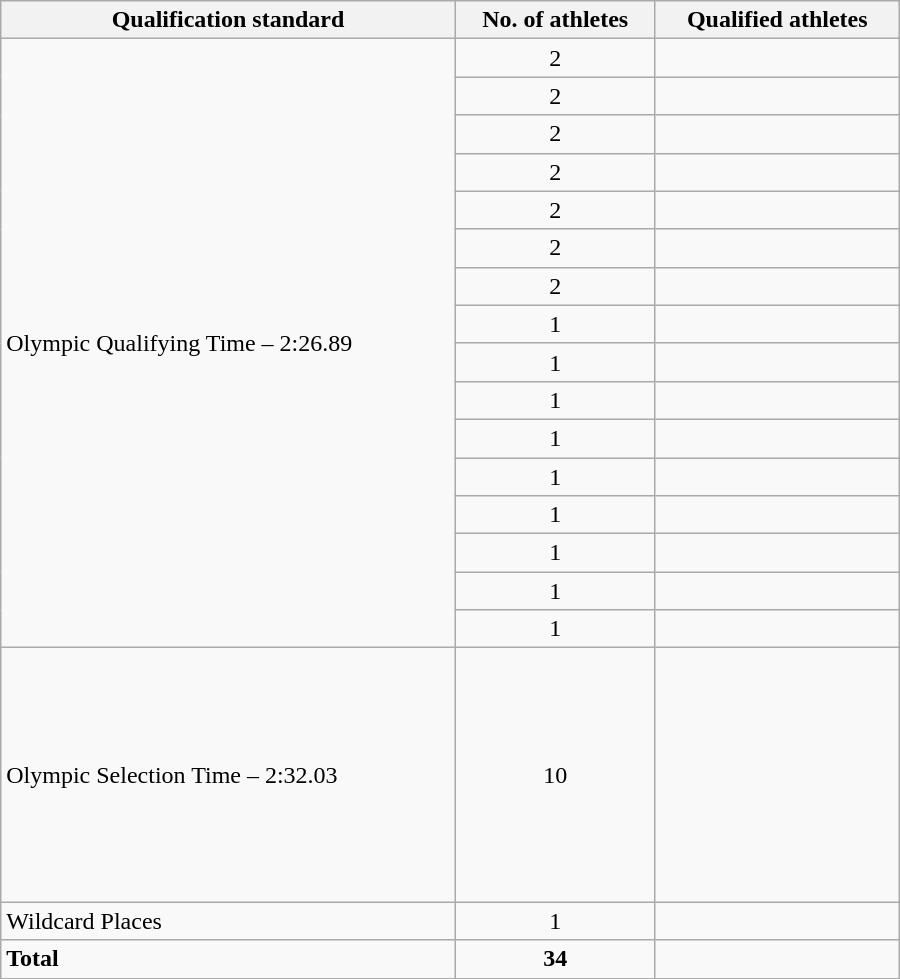<table class=wikitable style="text-align:left" width=600>
<tr>
<th>Qualification standard</th>
<th>No. of athletes</th>
<th>Qualified athletes</th>
</tr>
<tr>
<td rowspan="16">Olympic Qualifying Time – 2:26.89</td>
<td align=center>2</td>
<td><br></td>
</tr>
<tr>
<td align=center>2</td>
<td><br></td>
</tr>
<tr>
<td align=center>2</td>
<td><br></td>
</tr>
<tr>
<td align=center>2</td>
<td><br></td>
</tr>
<tr>
<td align=center>2</td>
<td><br></td>
</tr>
<tr>
<td align=center>2</td>
<td><br></td>
</tr>
<tr>
<td align=center>2</td>
<td><br></td>
</tr>
<tr>
<td align=center>1</td>
<td></td>
</tr>
<tr>
<td align=center>1</td>
<td></td>
</tr>
<tr>
<td align=center>1</td>
<td></td>
</tr>
<tr>
<td align=center>1</td>
<td></td>
</tr>
<tr>
<td align=center>1</td>
<td></td>
</tr>
<tr>
<td align=center>1</td>
<td></td>
</tr>
<tr>
<td align=center>1</td>
<td></td>
</tr>
<tr>
<td align=center>1</td>
<td></td>
</tr>
<tr>
<td align=center>1</td>
<td></td>
</tr>
<tr>
<td rowspan="1">Olympic Selection Time – 2:32.03</td>
<td align=center>10</td>
<td> <br>  <br>   <br>  <br>  <br>  <br> <br>  <br> <br></td>
</tr>
<tr>
<td rowspan="1">Wildcard Places</td>
<td align=center>1</td>
<td></td>
</tr>
<tr>
<td><strong>Total</strong></td>
<td align=center><strong>34</strong></td>
<td></td>
</tr>
</table>
